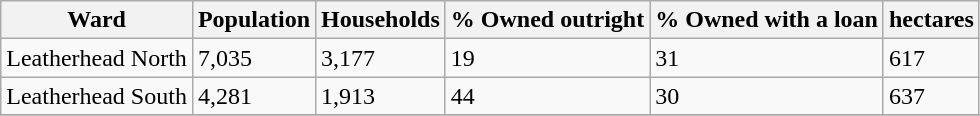<table class="wikitable">
<tr>
<th>Ward</th>
<th>Population</th>
<th>Households</th>
<th>% Owned outright</th>
<th>% Owned with a loan</th>
<th>hectares</th>
</tr>
<tr>
<td>Leatherhead North</td>
<td>7,035</td>
<td>3,177</td>
<td>19</td>
<td>31</td>
<td>617</td>
</tr>
<tr>
<td>Leatherhead South</td>
<td>4,281</td>
<td>1,913</td>
<td>44</td>
<td>30</td>
<td>637</td>
</tr>
<tr>
</tr>
</table>
